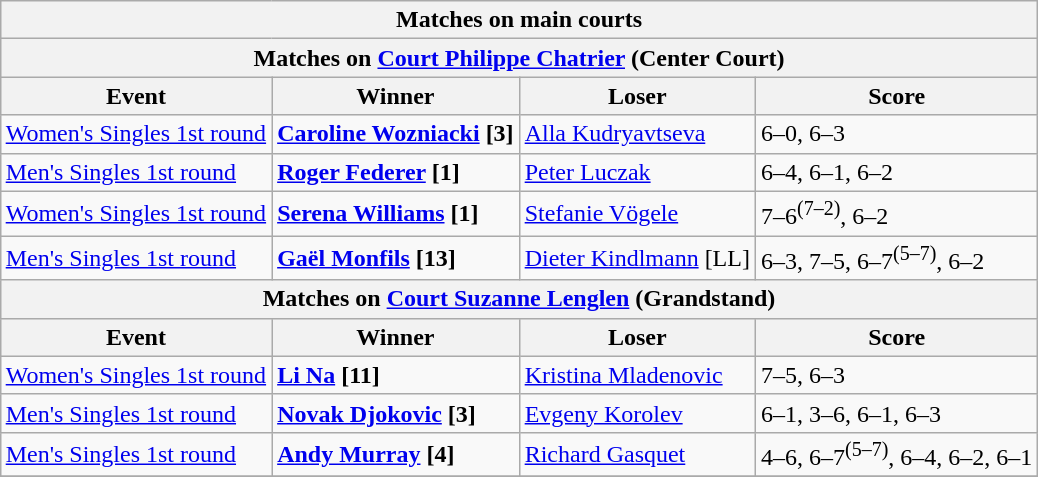<table class="wikitable collapsible uncollapsed" style="margin:auto;">
<tr>
<th colspan="4" style="white-space:nowrap;">Matches on main courts</th>
</tr>
<tr>
<th colspan="4"><strong>Matches on <a href='#'>Court Philippe Chatrier</a> (Center Court)</strong></th>
</tr>
<tr>
<th>Event</th>
<th>Winner</th>
<th>Loser</th>
<th>Score</th>
</tr>
<tr>
<td><a href='#'>Women's Singles 1st round</a></td>
<td> <strong><a href='#'>Caroline Wozniacki</a> [3]</strong></td>
<td> <a href='#'>Alla Kudryavtseva</a></td>
<td>6–0, 6–3</td>
</tr>
<tr>
<td><a href='#'>Men's Singles 1st round</a></td>
<td> <strong><a href='#'>Roger Federer</a> [1]</strong></td>
<td> <a href='#'>Peter Luczak</a></td>
<td>6–4, 6–1, 6–2</td>
</tr>
<tr>
<td><a href='#'>Women's Singles 1st round</a></td>
<td> <strong><a href='#'>Serena Williams</a> [1]</strong></td>
<td> <a href='#'>Stefanie Vögele</a></td>
<td>7–6<sup>(7–2)</sup>, 6–2</td>
</tr>
<tr>
<td><a href='#'>Men's Singles 1st round</a></td>
<td> <strong><a href='#'>Gaël Monfils</a> [13]</strong></td>
<td> <a href='#'>Dieter Kindlmann</a> [LL]</td>
<td>6–3, 7–5, 6–7<sup>(5–7)</sup>, 6–2</td>
</tr>
<tr>
<th colspan="4"><strong>Matches on <a href='#'>Court Suzanne Lenglen</a> (Grandstand)</strong></th>
</tr>
<tr>
<th>Event</th>
<th>Winner</th>
<th>Loser</th>
<th>Score</th>
</tr>
<tr>
<td><a href='#'>Women's Singles 1st round</a></td>
<td> <strong><a href='#'>Li Na</a> [11]</strong></td>
<td> <a href='#'>Kristina Mladenovic</a></td>
<td>7–5, 6–3</td>
</tr>
<tr>
<td><a href='#'>Men's Singles 1st round</a></td>
<td> <strong><a href='#'>Novak Djokovic</a> [3]</strong></td>
<td> <a href='#'>Evgeny Korolev</a></td>
<td>6–1, 3–6, 6–1, 6–3</td>
</tr>
<tr>
<td><a href='#'>Men's Singles 1st round</a></td>
<td> <strong><a href='#'>Andy Murray</a> [4]</strong></td>
<td> <a href='#'>Richard Gasquet</a></td>
<td>4–6, 6–7<sup>(5–7)</sup>, 6–4, 6–2, 6–1</td>
</tr>
<tr>
</tr>
</table>
